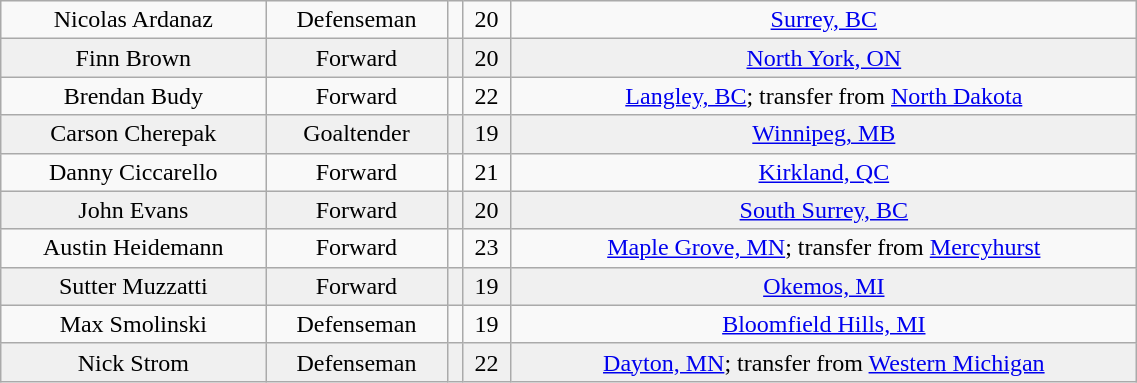<table class="wikitable" width="60%">
<tr align="center" bgcolor="">
<td>Nicolas Ardanaz</td>
<td>Defenseman</td>
<td></td>
<td>20</td>
<td><a href='#'>Surrey, BC</a></td>
</tr>
<tr align="center" bgcolor="f0f0f0">
<td>Finn Brown</td>
<td>Forward</td>
<td></td>
<td>20</td>
<td><a href='#'>North York, ON</a></td>
</tr>
<tr align="center" bgcolor="">
<td>Brendan Budy</td>
<td>Forward</td>
<td></td>
<td>22</td>
<td><a href='#'>Langley, BC</a>; transfer from <a href='#'>North Dakota</a></td>
</tr>
<tr align="center" bgcolor="f0f0f0">
<td>Carson Cherepak</td>
<td>Goaltender</td>
<td></td>
<td>19</td>
<td><a href='#'>Winnipeg, MB</a></td>
</tr>
<tr align="center" bgcolor="">
<td>Danny Ciccarello</td>
<td>Forward</td>
<td></td>
<td>21</td>
<td><a href='#'>Kirkland, QC</a></td>
</tr>
<tr align="center" bgcolor="f0f0f0">
<td>John Evans</td>
<td>Forward</td>
<td></td>
<td>20</td>
<td><a href='#'>South Surrey, BC</a></td>
</tr>
<tr align="center" bgcolor="">
<td>Austin Heidemann</td>
<td>Forward</td>
<td></td>
<td>23</td>
<td><a href='#'>Maple Grove, MN</a>; transfer from <a href='#'>Mercyhurst</a></td>
</tr>
<tr align="center" bgcolor="f0f0f0">
<td>Sutter Muzzatti</td>
<td>Forward</td>
<td></td>
<td>19</td>
<td><a href='#'>Okemos, MI</a></td>
</tr>
<tr align="center" bgcolor="">
<td>Max Smolinski</td>
<td>Defenseman</td>
<td></td>
<td>19</td>
<td><a href='#'>Bloomfield Hills, MI</a></td>
</tr>
<tr align="center" bgcolor="f0f0f0">
<td>Nick Strom</td>
<td>Defenseman</td>
<td></td>
<td>22</td>
<td><a href='#'>Dayton, MN</a>; transfer from <a href='#'>Western Michigan</a></td>
</tr>
</table>
